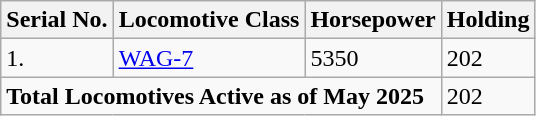<table class="wikitable">
<tr>
<th>Serial No.</th>
<th>Locomotive Class</th>
<th>Horsepower</th>
<th>Holding</th>
</tr>
<tr>
<td>1.</td>
<td><a href='#'>WAG-7</a></td>
<td>5350</td>
<td>202</td>
</tr>
<tr>
<td colspan="3"><strong>Total Locomotives Active as of May 2025</strong></td>
<td>202</td>
</tr>
</table>
